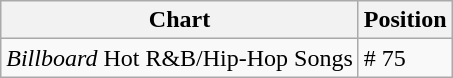<table class="wikitable">
<tr>
<th align="left">Chart</th>
<th align="left">Position</th>
</tr>
<tr>
<td align="left"><em>Billboard</em> Hot R&B/Hip-Hop Songs</td>
<td align="left"># 75</td>
</tr>
</table>
